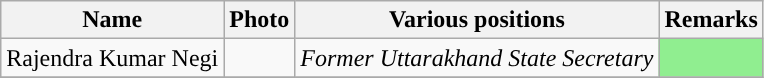<table class="wikitable sortable" style="text-align:center">
<tr>
<th Style="background-color:">Name</th>
<th Style="background-color:">Photo</th>
<th Style="background-color:">Various positions</th>
<th Style="background-color:">Remarks</th>
</tr>
<tr>
<td>Rajendra Kumar Negi</td>
<td></td>
<td><em>Former Uttarakhand State Secretary</em></td>
<td bgcolor = LightGreen></td>
</tr>
<tr>
</tr>
</table>
